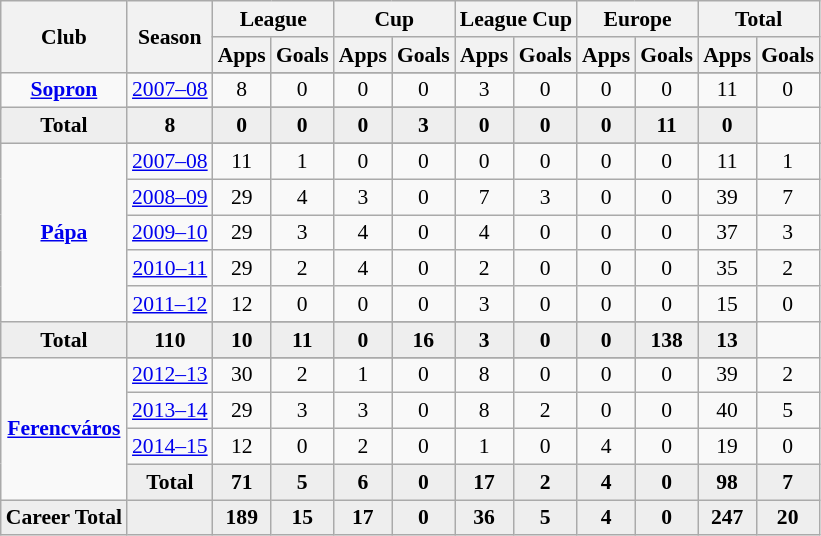<table class="wikitable" style="font-size:90%; text-align: center;">
<tr>
<th rowspan="2">Club</th>
<th rowspan="2">Season</th>
<th colspan="2">League</th>
<th colspan="2">Cup</th>
<th colspan="2">League Cup</th>
<th colspan="2">Europe</th>
<th colspan="2">Total</th>
</tr>
<tr>
<th>Apps</th>
<th>Goals</th>
<th>Apps</th>
<th>Goals</th>
<th>Apps</th>
<th>Goals</th>
<th>Apps</th>
<th>Goals</th>
<th>Apps</th>
<th>Goals</th>
</tr>
<tr ||-||-||-|->
<td rowspan="3" valign="center"><strong><a href='#'>Sopron</a></strong></td>
</tr>
<tr>
<td><a href='#'>2007–08</a></td>
<td>8</td>
<td>0</td>
<td>0</td>
<td>0</td>
<td>3</td>
<td>0</td>
<td>0</td>
<td>0</td>
<td>11</td>
<td>0</td>
</tr>
<tr>
</tr>
<tr style="font-weight:bold; background-color:#eeeeee;">
<td>Total</td>
<td>8</td>
<td>0</td>
<td>0</td>
<td>0</td>
<td>3</td>
<td>0</td>
<td>0</td>
<td>0</td>
<td>11</td>
<td>0</td>
</tr>
<tr>
<td rowspan="7" valign="center"><strong><a href='#'>Pápa</a></strong></td>
</tr>
<tr>
<td><a href='#'>2007–08</a></td>
<td>11</td>
<td>1</td>
<td>0</td>
<td>0</td>
<td>0</td>
<td>0</td>
<td>0</td>
<td>0</td>
<td>11</td>
<td>1</td>
</tr>
<tr>
<td><a href='#'>2008–09</a></td>
<td>29</td>
<td>4</td>
<td>3</td>
<td>0</td>
<td>7</td>
<td>3</td>
<td>0</td>
<td>0</td>
<td>39</td>
<td>7</td>
</tr>
<tr>
<td><a href='#'>2009–10</a></td>
<td>29</td>
<td>3</td>
<td>4</td>
<td>0</td>
<td>4</td>
<td>0</td>
<td>0</td>
<td>0</td>
<td>37</td>
<td>3</td>
</tr>
<tr>
<td><a href='#'>2010–11</a></td>
<td>29</td>
<td>2</td>
<td>4</td>
<td>0</td>
<td>2</td>
<td>0</td>
<td>0</td>
<td>0</td>
<td>35</td>
<td>2</td>
</tr>
<tr>
<td><a href='#'>2011–12</a></td>
<td>12</td>
<td>0</td>
<td>0</td>
<td>0</td>
<td>3</td>
<td>0</td>
<td>0</td>
<td>0</td>
<td>15</td>
<td>0</td>
</tr>
<tr>
</tr>
<tr style="font-weight:bold; background-color:#eeeeee;">
<td>Total</td>
<td>110</td>
<td>10</td>
<td>11</td>
<td>0</td>
<td>16</td>
<td>3</td>
<td>0</td>
<td>0</td>
<td>138</td>
<td>13</td>
</tr>
<tr>
<td rowspan="5" valign="center"><strong><a href='#'>Ferencváros</a></strong></td>
</tr>
<tr>
<td><a href='#'>2012–13</a></td>
<td>30</td>
<td>2</td>
<td>1</td>
<td>0</td>
<td>8</td>
<td>0</td>
<td>0</td>
<td>0</td>
<td>39</td>
<td>2</td>
</tr>
<tr>
<td><a href='#'>2013–14</a></td>
<td>29</td>
<td>3</td>
<td>3</td>
<td>0</td>
<td>8</td>
<td>2</td>
<td>0</td>
<td>0</td>
<td>40</td>
<td>5</td>
</tr>
<tr>
<td><a href='#'>2014–15</a></td>
<td>12</td>
<td>0</td>
<td>2</td>
<td>0</td>
<td>1</td>
<td>0</td>
<td>4</td>
<td>0</td>
<td>19</td>
<td>0</td>
</tr>
<tr style="font-weight:bold; background-color:#eeeeee;">
<td>Total</td>
<td>71</td>
<td>5</td>
<td>6</td>
<td>0</td>
<td>17</td>
<td>2</td>
<td>4</td>
<td>0</td>
<td>98</td>
<td>7</td>
</tr>
<tr style="font-weight:bold; background-color:#eeeeee;">
<td rowspan="1" valign="top"><strong>Career Total</strong></td>
<td></td>
<td><strong>189</strong></td>
<td><strong>15</strong></td>
<td><strong>17</strong></td>
<td><strong>0</strong></td>
<td><strong>36</strong></td>
<td><strong>5</strong></td>
<td><strong>4</strong></td>
<td><strong>0</strong></td>
<td><strong>247</strong></td>
<td><strong>20</strong></td>
</tr>
</table>
